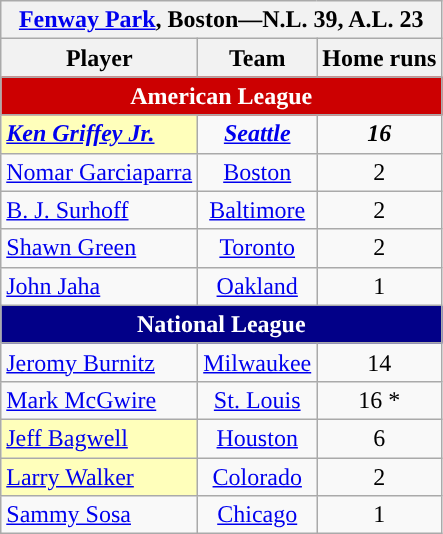<table class="wikitable" style="text-align:right;">
<tr>
<th colspan="3"><a href='#'>Fenway Park</a>, Boston—N.L. 39, A.L. 23</th>
</tr>
<tr>
<th>Player</th>
<th>Team</th>
<th>Home runs</th>
</tr>
<tr>
<th colspan="3" style="text-align:center; background:#CC0001; color:#FFFFFF;">American League</th>
</tr>
<tr>
<td align="left" style="background:#ffb"><strong><em><a href='#'>Ken Griffey Jr.</a></em></strong></td>
<td style="text-align:center;"><strong><em><a href='#'>Seattle</a></em></strong></td>
<td style="text-align:center;"><strong><em>16</em></strong></td>
</tr>
<tr>
<td align="left"><a href='#'>Nomar Garciaparra</a></td>
<td style="text-align:center;"><a href='#'>Boston</a></td>
<td style="text-align:center;">2</td>
</tr>
<tr>
<td align="left"><a href='#'>B. J. Surhoff</a></td>
<td style="text-align:center;"><a href='#'>Baltimore</a></td>
<td style="text-align:center;">2</td>
</tr>
<tr>
<td align="left"><a href='#'>Shawn Green</a></td>
<td style="text-align:center;"><a href='#'>Toronto</a></td>
<td style="text-align:center;">2</td>
</tr>
<tr>
<td align="left"><a href='#'>John Jaha</a></td>
<td style="text-align:center;"><a href='#'>Oakland</a></td>
<td style="text-align:center;">1</td>
</tr>
<tr>
<th colspan="3" style="text-align:center; background:#020088; color:#FFFFFF;">National League</th>
</tr>
<tr>
<td align="left"><a href='#'>Jeromy Burnitz</a></td>
<td style="text-align:center;"><a href='#'>Milwaukee</a></td>
<td style="text-align:center;">14</td>
</tr>
<tr>
<td align="left"><a href='#'>Mark McGwire</a></td>
<td style="text-align:center;"><a href='#'>St. Louis</a></td>
<td style="text-align:center;">16 *</td>
</tr>
<tr>
<td align="left" style="background:#ffb"><a href='#'>Jeff Bagwell</a></td>
<td style="text-align:center;"><a href='#'>Houston</a></td>
<td style="text-align:center;">6</td>
</tr>
<tr>
<td align="left" style="background:#ffb"><a href='#'>Larry Walker</a></td>
<td style="text-align:center;"><a href='#'>Colorado</a></td>
<td style="text-align:center;">2</td>
</tr>
<tr>
<td align="left"><a href='#'>Sammy Sosa</a></td>
<td style="text-align:center;"><a href='#'>Chicago</a></td>
<td style="text-align:center;">1</td>
</tr>
</table>
